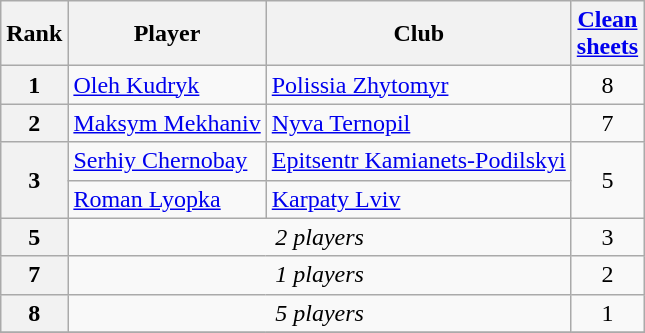<table class="wikitable" style="text-align:center">
<tr>
<th>Rank</th>
<th>Player</th>
<th>Club</th>
<th><a href='#'>Clean<br>sheets</a></th>
</tr>
<tr>
<th rowspan=1>1</th>
<td align="left"> <a href='#'>Oleh Kudryk</a></td>
<td align="left"><a href='#'>Polissia Zhytomyr</a></td>
<td rowspan=1>8</td>
</tr>
<tr>
<th rowspan=1>2</th>
<td align="left"> <a href='#'>Maksym Mekhaniv</a></td>
<td align="left"><a href='#'>Nyva Ternopil</a></td>
<td rowspan=1>7</td>
</tr>
<tr>
<th rowspan=2>3</th>
<td align="left"> <a href='#'>Serhiy Chernobay</a></td>
<td align="left"><a href='#'>Epitsentr Kamianets-Podilskyi</a></td>
<td rowspan=2>5</td>
</tr>
<tr>
<td align="left"> <a href='#'>Roman Lyopka</a></td>
<td align="left"><a href='#'>Karpaty Lviv</a></td>
</tr>
<tr>
<th rowspan=1>5</th>
<td align="center" colspan=2><em>2 players</em></td>
<td rowspan=1>3</td>
</tr>
<tr>
<th rowspan=1>7</th>
<td align="center" colspan=2><em>1 players</em></td>
<td rowspan=1>2</td>
</tr>
<tr>
<th rowspan=1>8</th>
<td align="center" colspan=2><em>5 players</em></td>
<td rowspan=1>1</td>
</tr>
<tr>
</tr>
</table>
